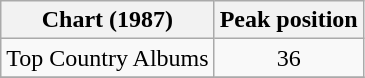<table class="wikitable">
<tr>
<th>Chart (1987)</th>
<th>Peak position</th>
</tr>
<tr>
<td>Top Country Albums</td>
<td align="center">36</td>
</tr>
<tr>
</tr>
</table>
